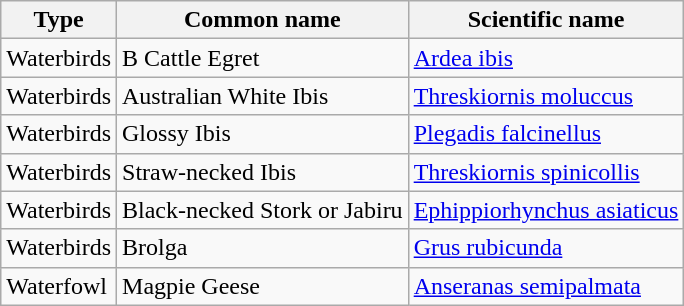<table class="wikitable">
<tr>
<th>Type</th>
<th>Common name</th>
<th>Scientific name</th>
</tr>
<tr>
<td>Waterbirds</td>
<td>B Cattle Egret</td>
<td><a href='#'>Ardea ibis</a></td>
</tr>
<tr>
<td>Waterbirds</td>
<td>Australian White Ibis</td>
<td><a href='#'>Threskiornis moluccus</a></td>
</tr>
<tr>
<td>Waterbirds</td>
<td>Glossy Ibis</td>
<td><a href='#'>Plegadis falcinellus</a></td>
</tr>
<tr>
<td>Waterbirds</td>
<td>Straw-necked Ibis</td>
<td><a href='#'>Threskiornis spinicollis</a></td>
</tr>
<tr>
<td>Waterbirds</td>
<td>Black-necked Stork or Jabiru</td>
<td><a href='#'>Ephippiorhynchus asiaticus</a></td>
</tr>
<tr>
<td>Waterbirds</td>
<td>Brolga</td>
<td><a href='#'>Grus rubicunda</a></td>
</tr>
<tr>
<td>Waterfowl</td>
<td>Magpie Geese</td>
<td><a href='#'>Anseranas semipalmata</a></td>
</tr>
</table>
